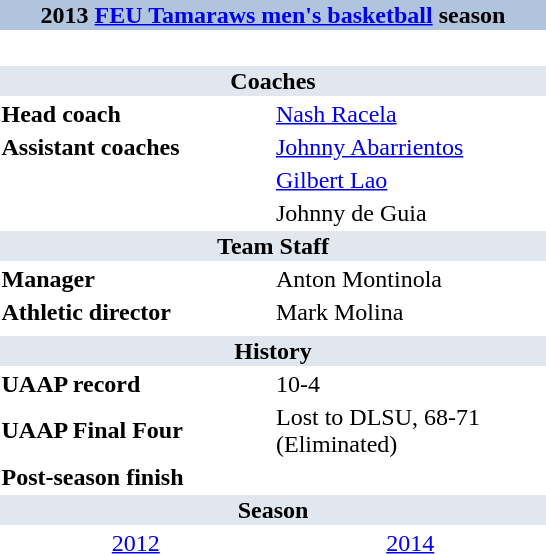<table class="toccolours" style="float: right; clear: right; margin: 0 0 1em 3em; width: 23em;">
<tr style="text-align:center;">
<th colspan="2" style="text-align: center; background-color: LightSteelBlue;"><strong>2013 <a href='#'>FEU Tamaraws men's basketball</a> season</strong></th>
</tr>
<tr>
<td colspan="2" style="text-align: center">  </td>
</tr>
<tr>
<th style="background: #E0E7EF;" colspan="3"><strong>Coaches</strong></th>
</tr>
<tr>
<td><strong>Head coach</strong></td>
<td><a href='#'>Nash Racela</a></td>
</tr>
<tr>
<td><strong>Assistant coaches</strong></td>
<td><a href='#'>Johnny Abarrientos</a></td>
</tr>
<tr>
<td></td>
<td><a href='#'>Gilbert Lao</a></td>
</tr>
<tr>
<td></td>
<td>Johnny de Guia</td>
</tr>
<tr>
<th style="background: #E0E7EF;" colspan="3"><strong>Team Staff</strong></th>
</tr>
<tr>
<td><strong>Manager</strong></td>
<td>Anton Montinola</td>
</tr>
<tr>
<td><strong>Athletic director</strong></td>
<td>Mark Molina</td>
</tr>
<tr>
<td colspan="3"></td>
</tr>
<tr>
<th style="background: #E0E7EF;" colspan="3">History</th>
</tr>
<tr>
<td><strong>UAAP record</strong></td>
<td>10-4</td>
</tr>
<tr>
<td><strong>UAAP Final Four</strong></td>
<td>Lost to DLSU, 68-71 (Eliminated)</td>
</tr>
<tr>
<td><strong>Post-season finish</strong></td>
<td></td>
</tr>
<tr>
<th style="background: #E0E7EF;" colspan="3">Season</th>
</tr>
<tr>
<td align="center" width=45%><a href='#'>2012</a></td>
<td align="center" width=45%><a href='#'>2014</a></td>
</tr>
</table>
